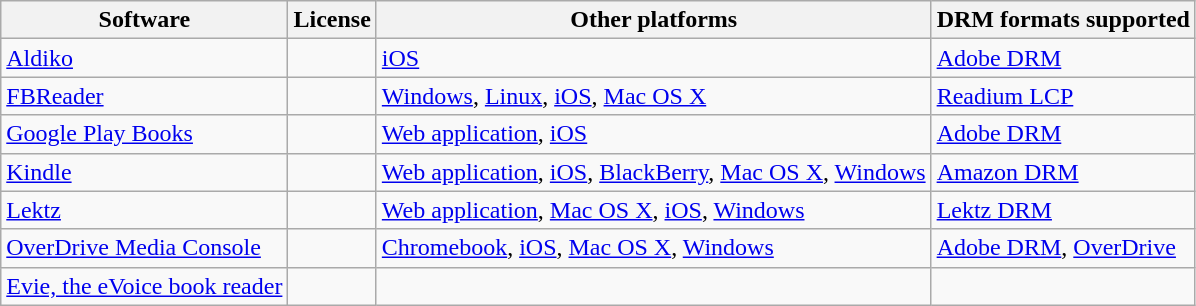<table class="wikitable sortable sort-under">
<tr>
<th>Software</th>
<th>License</th>
<th>Other platforms</th>
<th>DRM formats supported</th>
</tr>
<tr>
<td><a href='#'>Aldiko</a></td>
<td></td>
<td><a href='#'>iOS</a></td>
<td><a href='#'>Adobe DRM</a></td>
</tr>
<tr>
<td><a href='#'>FBReader</a></td>
<td></td>
<td><a href='#'>Windows</a>, <a href='#'>Linux</a>, <a href='#'>iOS</a>, <a href='#'>Mac OS X</a></td>
<td><a href='#'>Readium LCP</a></td>
</tr>
<tr>
<td><a href='#'>Google Play Books</a></td>
<td></td>
<td><a href='#'>Web application</a>, <a href='#'>iOS</a></td>
<td><a href='#'>Adobe DRM</a></td>
</tr>
<tr>
<td><a href='#'>Kindle</a></td>
<td></td>
<td><a href='#'>Web application</a>, <a href='#'>iOS</a>, <a href='#'>BlackBerry</a>, <a href='#'>Mac OS X</a>, <a href='#'>Windows</a></td>
<td><a href='#'>Amazon DRM</a></td>
</tr>
<tr>
<td><a href='#'>Lektz</a></td>
<td></td>
<td><a href='#'>Web application</a>, <a href='#'>Mac OS X</a>, <a href='#'>iOS</a>, <a href='#'>Windows</a></td>
<td><a href='#'>Lektz DRM</a></td>
</tr>
<tr>
<td><a href='#'>OverDrive Media Console</a></td>
<td></td>
<td><a href='#'>Chromebook</a>, <a href='#'>iOS</a>, <a href='#'>Mac OS X</a>, <a href='#'>Windows</a></td>
<td><a href='#'>Adobe DRM</a>, <a href='#'>OverDrive</a></td>
</tr>
<tr>
<td><a href='#'>Evie, the eVoice book reader</a></td>
<td></td>
<td></td>
<td></td>
</tr>
</table>
